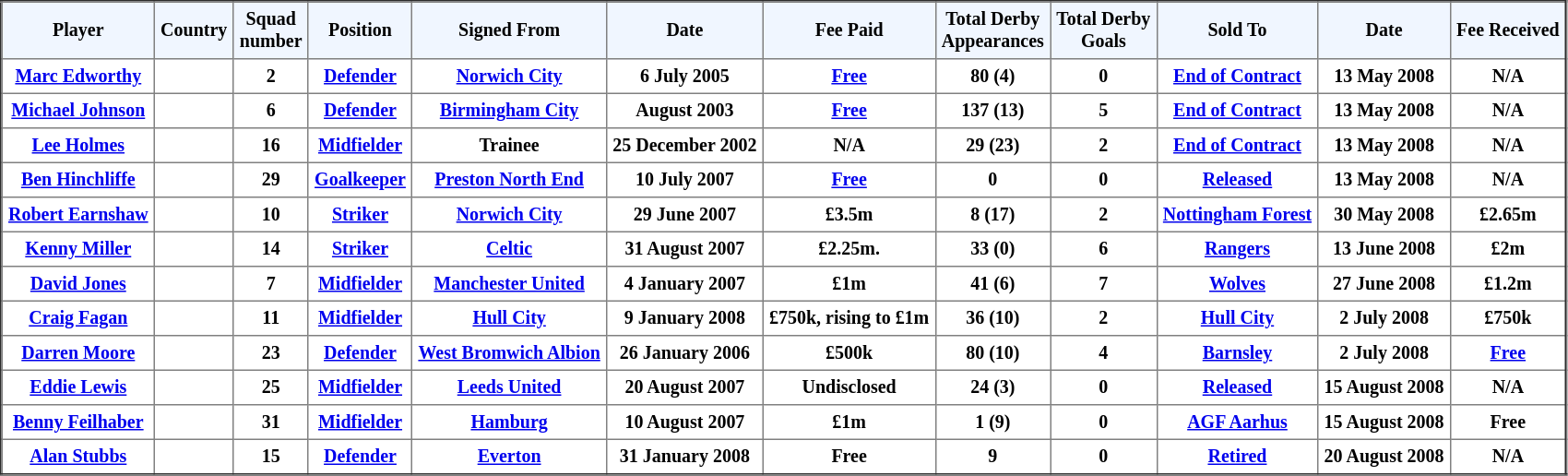<table border="2" cellpadding="4" style="border-collapse:collapse; text-align:center; font-size:smaller;">
<tr style="background:#f0f6ff;">
<th><strong>Player</strong></th>
<th><strong>Country</strong></th>
<th><strong>Squad<br>number</strong></th>
<th><strong>Position</strong></th>
<th><strong>Signed From</strong></th>
<th><strong>Date</strong></th>
<th><strong>Fee Paid</strong></th>
<th><strong>Total Derby<br>Appearances</strong></th>
<th><strong>Total Derby <br> Goals</strong></th>
<th><strong>Sold To</strong></th>
<th><strong>Date</strong></th>
<th><strong>Fee Received</strong></th>
</tr>
<tr bgcolor="">
<th><a href='#'>Marc Edworthy</a></th>
<th></th>
<th>2</th>
<th><a href='#'>Defender</a></th>
<th><a href='#'>Norwich City</a></th>
<th>6 July 2005</th>
<th><a href='#'>Free</a></th>
<th>80 (4)</th>
<th>0</th>
<th><a href='#'>End of Contract</a></th>
<th>13 May 2008</th>
<th>N/A</th>
</tr>
<tr bgcolor="">
<th><a href='#'>Michael Johnson</a></th>
<th></th>
<th>6</th>
<th><a href='#'>Defender</a></th>
<th><a href='#'>Birmingham City</a></th>
<th>August 2003</th>
<th><a href='#'>Free</a></th>
<th>137 (13)</th>
<th>5</th>
<th><a href='#'>End of Contract</a></th>
<th>13 May 2008</th>
<th>N/A</th>
</tr>
<tr bgcolor="">
<th><a href='#'>Lee Holmes</a></th>
<th></th>
<th>16</th>
<th><a href='#'>Midfielder</a></th>
<th>Trainee</th>
<th>25 December 2002</th>
<th>N/A</th>
<th>29 (23)</th>
<th>2</th>
<th><a href='#'>End of Contract</a></th>
<th>13 May 2008</th>
<th>N/A</th>
</tr>
<tr bgcolor="">
<th><a href='#'>Ben Hinchliffe</a></th>
<th></th>
<th>29</th>
<th><a href='#'>Goalkeeper</a></th>
<th><a href='#'>Preston North End</a></th>
<th>10 July 2007</th>
<th><a href='#'>Free</a></th>
<th>0</th>
<th>0</th>
<th><a href='#'>Released</a></th>
<th>13 May 2008</th>
<th>N/A</th>
</tr>
<tr bgcolor="">
<th><a href='#'>Robert Earnshaw</a></th>
<th></th>
<th>10</th>
<th><a href='#'>Striker</a></th>
<th><a href='#'>Norwich City</a></th>
<th>29 June 2007</th>
<th>£3.5m</th>
<th>8 (17)</th>
<th>2</th>
<th><a href='#'>Nottingham Forest</a></th>
<th>30 May 2008</th>
<th>£2.65m</th>
</tr>
<tr bgcolor="">
<th><a href='#'>Kenny Miller</a></th>
<th></th>
<th>14</th>
<th><a href='#'>Striker</a></th>
<th><a href='#'>Celtic</a></th>
<th>31 August 2007</th>
<th>£2.25m.</th>
<th>33 (0)</th>
<th>6</th>
<th><a href='#'>Rangers</a></th>
<th>13 June 2008</th>
<th>£2m</th>
</tr>
<tr bgcolor="">
<th><a href='#'>David Jones</a></th>
<th></th>
<th>7</th>
<th><a href='#'>Midfielder</a></th>
<th><a href='#'>Manchester United</a></th>
<th>4 January 2007</th>
<th>£1m</th>
<th>41 (6)</th>
<th>7</th>
<th><a href='#'>Wolves</a></th>
<th>27 June 2008</th>
<th>£1.2m</th>
</tr>
<tr bgcolor="">
<th><a href='#'>Craig Fagan</a></th>
<th></th>
<th>11</th>
<th><a href='#'>Midfielder</a></th>
<th><a href='#'>Hull City</a></th>
<th>9 January 2008</th>
<th>£750k, rising to £1m</th>
<th>36 (10)</th>
<th>2</th>
<th><a href='#'>Hull City</a></th>
<th>2 July 2008</th>
<th>£750k</th>
</tr>
<tr bgcolor="">
<th><a href='#'>Darren Moore</a></th>
<th></th>
<th>23</th>
<th><a href='#'>Defender</a></th>
<th><a href='#'>West Bromwich Albion</a></th>
<th>26 January 2006</th>
<th>£500k</th>
<th>80 (10)</th>
<th>4</th>
<th><a href='#'>Barnsley</a></th>
<th>2 July 2008</th>
<th><a href='#'>Free</a></th>
</tr>
<tr bgcolor="">
<th><a href='#'>Eddie Lewis</a></th>
<th></th>
<th>25</th>
<th><a href='#'>Midfielder</a></th>
<th><a href='#'>Leeds United</a></th>
<th>20 August 2007</th>
<th>Undisclosed</th>
<th>24 (3)</th>
<th>0</th>
<th><a href='#'>Released</a></th>
<th>15 August 2008</th>
<th>N/A</th>
</tr>
<tr bgcolor="">
<th><a href='#'>Benny Feilhaber</a></th>
<th></th>
<th>31</th>
<th><a href='#'>Midfielder</a></th>
<th><a href='#'>Hamburg</a></th>
<th>10 August 2007</th>
<th>£1m</th>
<th>1 (9)</th>
<th>0</th>
<th><a href='#'>AGF Aarhus</a></th>
<th>15 August 2008</th>
<th>Free</th>
</tr>
<tr bgcolor="">
<th><a href='#'>Alan Stubbs</a></th>
<th></th>
<th>15</th>
<th><a href='#'>Defender</a></th>
<th><a href='#'>Everton</a></th>
<th>31 January 2008</th>
<th>Free</th>
<th>9</th>
<th>0</th>
<th><a href='#'>Retired</a></th>
<th>20 August 2008</th>
<th>N/A</th>
</tr>
</table>
